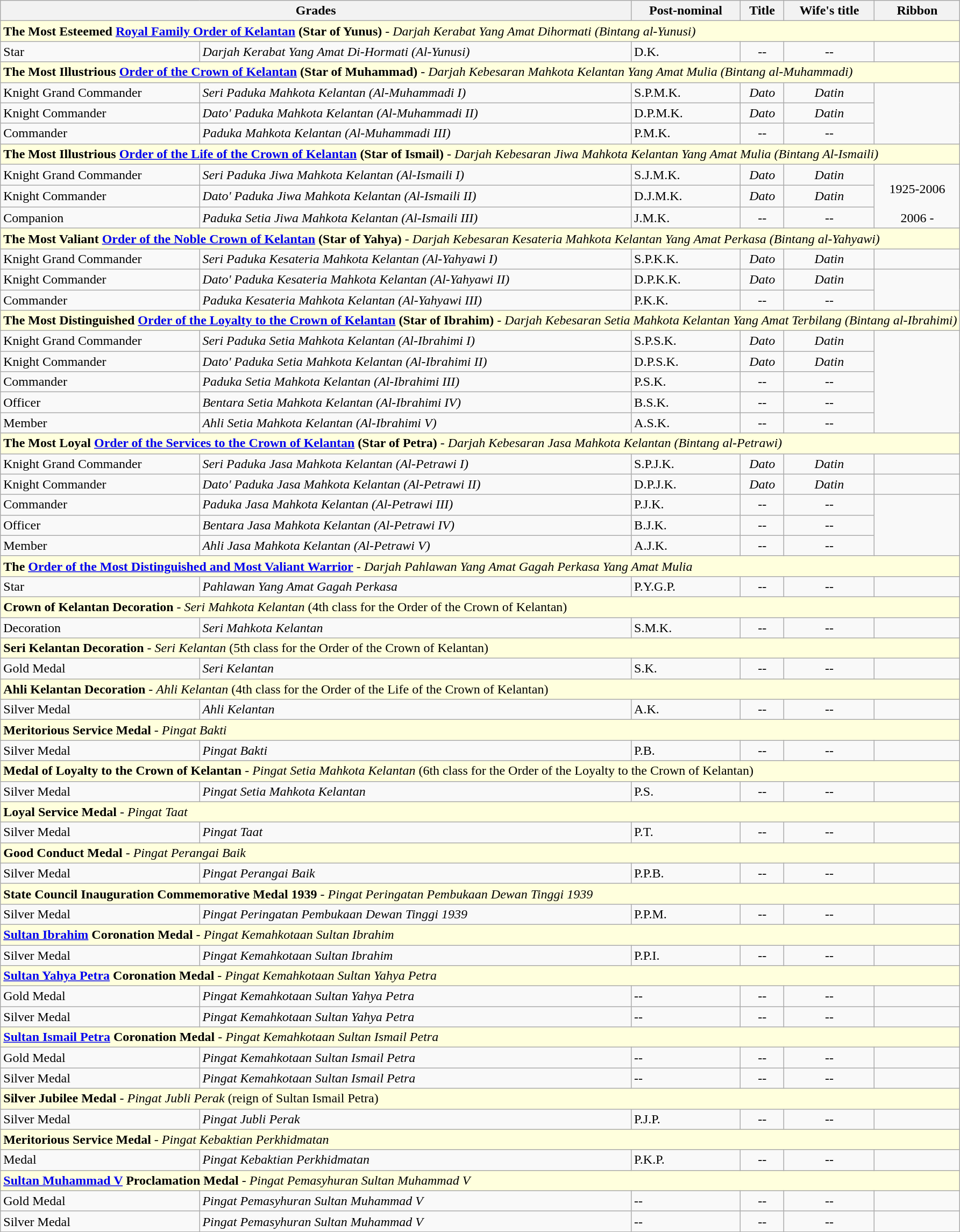<table class="wikitable">
<tr>
<th colspan=2>Grades </th>
<th>Post-nominal</th>
<th>Title</th>
<th>Wife's title</th>
<th>Ribbon</th>
</tr>
<tr>
<td colspan="6" style="background:#FFFFDD;"><strong>The Most Esteemed <a href='#'>Royal Family Order of Kelantan</a> (Star of Yunus)</strong> - <em>Darjah Kerabat Yang Amat Dihormati (Bintang al-Yunusi)</em></td>
</tr>
<tr>
<td>Star</td>
<td><em>Darjah Kerabat Yang Amat Di-Hormati (Al-Yunusi)</em></td>
<td>D.K.</td>
<td align=center>--</td>
<td align=center>--</td>
<td align=center></td>
</tr>
<tr>
<td colspan="6" style="background:#FFFFDD;"><strong>The Most Illustrious <a href='#'>Order of the Crown of Kelantan</a> (Star of Muhammad)</strong> - <em>Darjah Kebesaran Mahkota Kelantan Yang Amat Mulia (Bintang al-Muhammadi)</em></td>
</tr>
<tr>
<td>Knight Grand Commander</td>
<td><em>Seri Paduka Mahkota Kelantan (Al-Muhammadi I)</em></td>
<td>S.P.M.K.</td>
<td align=center><em>Dato</em></td>
<td align=center><em>Datin</em></td>
<td rowspan=3 align=center></td>
</tr>
<tr>
<td>Knight Commander</td>
<td><em>Dato' Paduka Mahkota Kelantan (Al-Muhammadi II)</em></td>
<td>D.P.M.K.</td>
<td align=center><em>Dato</em></td>
<td align=center><em>Datin</em></td>
</tr>
<tr>
<td>Commander</td>
<td><em>Paduka Mahkota Kelantan (Al-Muhammadi III)</em></td>
<td>P.M.K.</td>
<td align=center>--</td>
<td align=center>--</td>
</tr>
<tr>
<td colspan="6" style="background:#FFFFDD;"><strong>The Most Illustrious <a href='#'>Order of the Life of the Crown of Kelantan</a> (Star of Ismail)</strong> - <em>Darjah Kebesaran Jiwa Mahkota Kelantan Yang Amat Mulia (Bintang Al-Ismaili)</em></td>
</tr>
<tr>
<td>Knight Grand Commander</td>
<td><em>Seri Paduka Jiwa Mahkota Kelantan (Al-Ismaili I)</em></td>
<td>S.J.M.K.</td>
<td align=center><em>Dato</em></td>
<td align=center><em>Datin</em></td>
<td rowspan=3 align=center><br>1925-2006<br> <br>2006 -</td>
</tr>
<tr>
<td>Knight Commander</td>
<td><em>Dato' Paduka Jiwa Mahkota Kelantan (Al-Ismaili II)</em></td>
<td>D.J.M.K.</td>
<td align=center><em>Dato</em></td>
<td align=center><em>Datin</em></td>
</tr>
<tr>
<td>Companion</td>
<td><em>Paduka Setia Jiwa Mahkota Kelantan (Al-Ismaili III)</em></td>
<td>J.M.K.</td>
<td align=center>--</td>
<td align=center>--</td>
</tr>
<tr>
<td colspan="6" style="background:#FFFFDD;"><strong>The Most Valiant <a href='#'>Order of the Noble Crown of Kelantan</a> (Star of Yahya)</strong> - <em>Darjah Kebesaran Kesateria Mahkota Kelantan Yang Amat Perkasa (Bintang al-Yahyawi)</em></td>
</tr>
<tr>
<td>Knight Grand Commander</td>
<td><em>Seri Paduka Kesateria Mahkota Kelantan (Al-Yahyawi I)</em></td>
<td>S.P.K.K.</td>
<td align=center><em>Dato</em></td>
<td align=center><em>Datin</em></td>
<td align=center></td>
</tr>
<tr>
<td>Knight Commander</td>
<td><em>Dato' Paduka Kesateria Mahkota Kelantan (Al-Yahyawi II)</em></td>
<td>D.P.K.K.</td>
<td align=center><em>Dato</em></td>
<td align=center><em>Datin</em></td>
<td rowspan=2 align=center></td>
</tr>
<tr>
<td>Commander</td>
<td><em>Paduka Kesateria Mahkota Kelantan (Al-Yahyawi III)</em></td>
<td>P.K.K.</td>
<td align=center>--</td>
<td align=center>--</td>
</tr>
<tr>
<td colspan="6" style="background:#FFFFDD;"><strong>The Most Distinguished <a href='#'>Order of the Loyalty to the Crown of Kelantan</a> (Star of Ibrahim)</strong> - <em>Darjah Kebesaran Setia Mahkota Kelantan Yang Amat Terbilang (Bintang al-Ibrahimi)</em></td>
</tr>
<tr>
<td>Knight Grand Commander</td>
<td><em>Seri Paduka Setia Mahkota Kelantan (Al-Ibrahimi I)</em></td>
<td>S.P.S.K.</td>
<td align=center><em>Dato</em></td>
<td align=center><em>Datin</em></td>
<td rowspan=5 align=center></td>
</tr>
<tr>
<td>Knight Commander</td>
<td><em>Dato' Paduka Setia Mahkota Kelantan (Al-Ibrahimi II)</em></td>
<td>D.P.S.K.</td>
<td align=center><em>Dato</em></td>
<td align=center><em>Datin</em></td>
</tr>
<tr>
<td>Commander</td>
<td><em>Paduka Setia Mahkota Kelantan (Al-Ibrahimi III)</em></td>
<td>P.S.K.</td>
<td align=center>--</td>
<td align=center>--</td>
</tr>
<tr>
<td>Officer</td>
<td><em>Bentara Setia Mahkota Kelantan (Al-Ibrahimi IV)</em></td>
<td>B.S.K.</td>
<td align=center>--</td>
<td align=center>--</td>
</tr>
<tr>
<td>Member</td>
<td><em>Ahli Setia Mahkota Kelantan (Al-Ibrahimi V)</em></td>
<td>A.S.K.</td>
<td align=center>--</td>
<td align=center>--</td>
</tr>
<tr>
<td colspan="6" style="background:#FFFFDD;"><strong>The Most Loyal <a href='#'>Order of the Services to the Crown of Kelantan</a> (Star of Petra)</strong> - <em>Darjah Kebesaran Jasa Mahkota Kelantan (Bintang al-Petrawi)</em></td>
</tr>
<tr>
<td>Knight Grand Commander</td>
<td><em>Seri Paduka Jasa Mahkota Kelantan (Al-Petrawi I)</em></td>
<td>S.P.J.K.</td>
<td align=center><em>Dato</em></td>
<td align=center><em>Datin</em></td>
<td align=center></td>
</tr>
<tr>
<td>Knight Commander</td>
<td><em>Dato' Paduka Jasa Mahkota Kelantan (Al-Petrawi II)</em></td>
<td>D.P.J.K.</td>
<td align=center><em>Dato</em></td>
<td align=center><em>Datin</em></td>
<td align=center></td>
</tr>
<tr>
<td>Commander</td>
<td><em>Paduka Jasa Mahkota Kelantan (Al-Petrawi III)</em></td>
<td>P.J.K.</td>
<td align=center>--</td>
<td align=center>--</td>
<td rowspan=3 align=center></td>
</tr>
<tr>
<td>Officer</td>
<td><em>Bentara Jasa Mahkota Kelantan (Al-Petrawi IV)</em></td>
<td>B.J.K.</td>
<td align=center>--</td>
<td align=center>--</td>
</tr>
<tr>
<td>Member</td>
<td><em>Ahli Jasa Mahkota Kelantan (Al-Petrawi V)</em></td>
<td>A.J.K.</td>
<td align=center>--</td>
<td align=center>--</td>
</tr>
<tr>
<td colspan="6" style="background:#FFFFDD;"><strong>The <a href='#'>Order of the Most Distinguished and Most Valiant Warrior</a></strong>   - <em>Darjah Pahlawan Yang Amat Gagah Perkasa Yang Amat Mulia</em></td>
</tr>
<tr>
<td>Star</td>
<td><em>Pahlawan Yang Amat Gagah Perkasa</em></td>
<td>P.Y.G.P.</td>
<td align=center>--</td>
<td align=center>--</td>
<td align=center></td>
</tr>
<tr>
<td colspan="6" style="background:#FFFFDD;"><strong>Crown of Kelantan Decoration </strong> - <em>Seri Mahkota Kelantan</em> (4th class for the Order of the Crown of Kelantan)</td>
</tr>
<tr>
<td>Decoration</td>
<td><em>Seri Mahkota Kelantan</em></td>
<td>S.M.K.</td>
<td align=center>--</td>
<td align=center>--</td>
<td align=center></td>
</tr>
<tr>
<td colspan="6" style="background:#FFFFDD;"><strong>Seri Kelantan Decoration</strong>  - <em>Seri Kelantan</em> (5th class for the Order of the Crown of Kelantan)</td>
</tr>
<tr>
<td>Gold Medal</td>
<td><em>Seri Kelantan</em></td>
<td>S.K.</td>
<td align=center>--</td>
<td align=center>--</td>
<td align=center></td>
</tr>
<tr>
<td colspan="6" style="background:#FFFFDD;"><strong>Ahli Kelantan Decoration</strong> - <em>Ahli Kelantan</em> (4th class for the Order of the Life of the Crown of Kelantan)</td>
</tr>
<tr>
<td>Silver Medal</td>
<td><em>Ahli Kelantan</em></td>
<td>A.K.</td>
<td align=center>--</td>
<td align=center>--</td>
<td align=center></td>
</tr>
<tr>
<td colspan="6" style="background:#FFFFDD;"><strong>Meritorious Service Medal</strong> - <em>Pingat Bakti</em></td>
</tr>
<tr>
<td>Silver Medal</td>
<td><em>Pingat Bakti</em></td>
<td>P.B.</td>
<td align=center>--</td>
<td align=center>--</td>
<td align=center></td>
</tr>
<tr>
<td colspan="6" style="background:#FFFFDD;"><strong>Medal of Loyalty to the Crown of Kelantan</strong> - <em>Pingat Setia Mahkota Kelantan</em> (6th class for the Order of the Loyalty to the Crown of Kelantan)</td>
</tr>
<tr>
<td>Silver Medal</td>
<td><em>Pingat Setia Mahkota Kelantan</em></td>
<td>P.S.</td>
<td align=center>--</td>
<td align=center>--</td>
<td align=center></td>
</tr>
<tr>
<td colspan="6" style="background:#FFFFDD;"><strong>Loyal Service Medal</strong> - <em>Pingat Taat</em></td>
</tr>
<tr>
<td>Silver Medal</td>
<td><em>Pingat Taat</em></td>
<td>P.T.</td>
<td align=center>--</td>
<td align=center>--</td>
<td align=center></td>
</tr>
<tr>
<td colspan="6" style="background:#FFFFDD;"><strong>Good Conduct Medal</strong> - <em>Pingat Perangai Baik</em></td>
</tr>
<tr>
<td>Silver Medal</td>
<td><em>Pingat Perangai Baik</em></td>
<td>P.P.B.</td>
<td align=center>--</td>
<td align=center>--</td>
<td align=center></td>
</tr>
<tr>
<td colspan="6" style="background:#FFFFDD;"><strong>State Council Inauguration Commemorative Medal 1939</strong> - <em>Pingat Peringatan Pembukaan Dewan Tinggi 1939</em></td>
</tr>
<tr>
<td>Silver Medal</td>
<td><em>Pingat Peringatan Pembukaan Dewan Tinggi 1939</em></td>
<td>P.P.M.</td>
<td align=center>--</td>
<td align=center>--</td>
<td align=center></td>
</tr>
<tr>
<td colspan="6" style="background:#FFFFDD;"><strong><a href='#'>Sultan Ibrahim</a> Coronation Medal</strong> - <em>Pingat Kemahkotaan Sultan Ibrahim</em></td>
</tr>
<tr>
<td>Silver Medal</td>
<td><em>Pingat Kemahkotaan Sultan Ibrahim</em></td>
<td>P.P.I.</td>
<td align=center>--</td>
<td align=center>--</td>
<td align=center></td>
</tr>
<tr>
<td colspan="6" style="background:#FFFFDD;"><strong><a href='#'>Sultan Yahya Petra</a> Coronation Medal</strong> - <em>Pingat Kemahkotaan Sultan Yahya Petra</em></td>
</tr>
<tr>
<td>Gold Medal</td>
<td><em>Pingat Kemahkotaan Sultan Yahya Petra</em></td>
<td>--</td>
<td align=center>--</td>
<td align=center>--</td>
<td align=center></td>
</tr>
<tr>
<td>Silver Medal</td>
<td><em>Pingat Kemahkotaan Sultan Yahya Petra</em></td>
<td>--</td>
<td align=center>--</td>
<td align=center>--</td>
<td align=center></td>
</tr>
<tr>
<td colspan="6" style="background:#FFFFDD;"><strong><a href='#'>Sultan Ismail Petra</a> Coronation Medal</strong> - <em>Pingat Kemahkotaan Sultan Ismail Petra</em></td>
</tr>
<tr>
<td>Gold Medal</td>
<td><em>Pingat Kemahkotaan Sultan Ismail Petra</em></td>
<td>--</td>
<td align=center>--</td>
<td align=center>--</td>
<td align=center></td>
</tr>
<tr>
<td>Silver Medal</td>
<td><em>Pingat Kemahkotaan Sultan Ismail Petra</em></td>
<td>--</td>
<td align=center>--</td>
<td align=center>--</td>
<td align=center></td>
</tr>
<tr>
<td colspan="6" style="background:#FFFFDD;"><strong>Silver Jubilee Medal</strong> - <em>Pingat Jubli Perak</em> (reign of Sultan Ismail Petra)</td>
</tr>
<tr>
<td>Silver Medal</td>
<td><em>Pingat Jubli Perak</em></td>
<td>P.J.P.</td>
<td align=center>--</td>
<td align=center>--</td>
<td align=center></td>
</tr>
<tr>
<td colspan="6" style="background:#FFFFDD;"><strong>Meritorious Service Medal</strong> - <em>Pingat Kebaktian Perkhidmatan</em></td>
</tr>
<tr>
<td>Medal</td>
<td><em>Pingat Kebaktian Perkhidmatan</em></td>
<td>P.K.P.</td>
<td align=center>--</td>
<td align=center>--</td>
<td align=center></td>
</tr>
<tr>
<td colspan="6" style="background:#FFFFDD;"><strong><a href='#'>Sultan Muhammad V</a> Proclamation Medal</strong> - <em>Pingat Pemasyhuran Sultan Muhammad V</em></td>
</tr>
<tr>
<td>Gold Medal</td>
<td><em>Pingat Pemasyhuran Sultan Muhammad V</em></td>
<td>--</td>
<td align=center>--</td>
<td align=center>--</td>
<td align=center></td>
</tr>
<tr>
<td>Silver Medal</td>
<td><em>Pingat Pemasyhuran Sultan Muhammad V</em></td>
<td>--</td>
<td align=center>--</td>
<td align=center>--</td>
<td align=center></td>
</tr>
</table>
